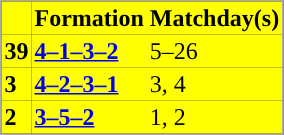<table class="toccolours" border="0" cellpadding="2" cellspacing="0" align="center" style="margin: 0.5em 0 1em 1em; background: #000000; border: 1px #aaaaaa solid;">
<tr bgcolor=#FFFF00>
<th></th>
<th>Formation</th>
<th>Matchday(s)</th>
</tr>
<tr bgcolor=#FFFF00>
<td><strong>39</strong></td>
<td><a href='#'><span><strong>4–1–3–2</strong></span></a></td>
<td>5–26</td>
</tr>
<tr bgcolor=#FFFF00>
<td><strong>3</strong></td>
<td><a href='#'><span><strong>4–2–3–1</strong></span></a></td>
<td>3, 4</td>
</tr>
<tr bgcolor=#FFFF00>
<td><strong>2</strong></td>
<td><a href='#'><span><strong>3–5–2</strong></span></a></td>
<td>1, 2</td>
</tr>
</table>
